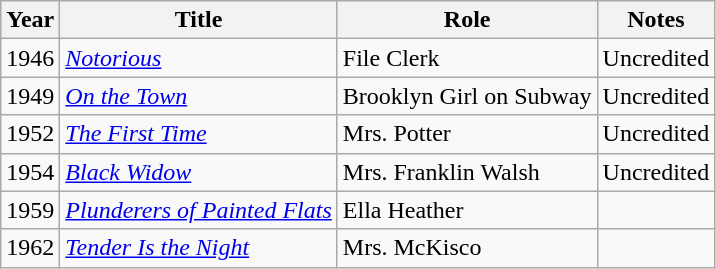<table class="wikitable">
<tr>
<th>Year</th>
<th>Title</th>
<th>Role</th>
<th>Notes</th>
</tr>
<tr>
<td>1946</td>
<td><em><a href='#'>Notorious</a></em></td>
<td>File Clerk</td>
<td>Uncredited</td>
</tr>
<tr>
<td>1949</td>
<td><em><a href='#'>On the Town</a></em></td>
<td>Brooklyn Girl on Subway</td>
<td>Uncredited</td>
</tr>
<tr>
<td>1952</td>
<td><em><a href='#'>The First Time</a></em></td>
<td>Mrs. Potter</td>
<td>Uncredited</td>
</tr>
<tr>
<td>1954</td>
<td><em><a href='#'>Black Widow</a></em></td>
<td>Mrs. Franklin Walsh</td>
<td>Uncredited</td>
</tr>
<tr>
<td>1959</td>
<td><em><a href='#'>Plunderers of Painted Flats</a></em></td>
<td>Ella Heather</td>
<td></td>
</tr>
<tr>
<td>1962</td>
<td><em><a href='#'>Tender Is the Night</a></em></td>
<td>Mrs. McKisco</td>
<td></td>
</tr>
</table>
